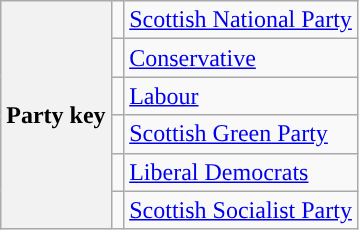<table class=wikitable>
<tr>
<th rowspan=6>Party key</th>
<td width="1" style="color:inherit;background:"></td>
<td><a href='#'>Scottish National Party</a></td>
</tr>
<tr>
<td width="1" style="color:inherit;background:"></td>
<td><a href='#'>Conservative</a></td>
</tr>
<tr>
<td width="1" style="color:inherit;background:"></td>
<td><a href='#'>Labour</a></td>
</tr>
<tr>
<td width="1" style="color:inherit;background:"></td>
<td><a href='#'>Scottish Green Party</a></td>
</tr>
<tr>
<td width="1" style="color:inherit;background:"></td>
<td><a href='#'>Liberal Democrats</a></td>
</tr>
<tr>
<td width="1" style="color:inherit;background:"></td>
<td><a href='#'>Scottish Socialist Party</a></td>
</tr>
</table>
